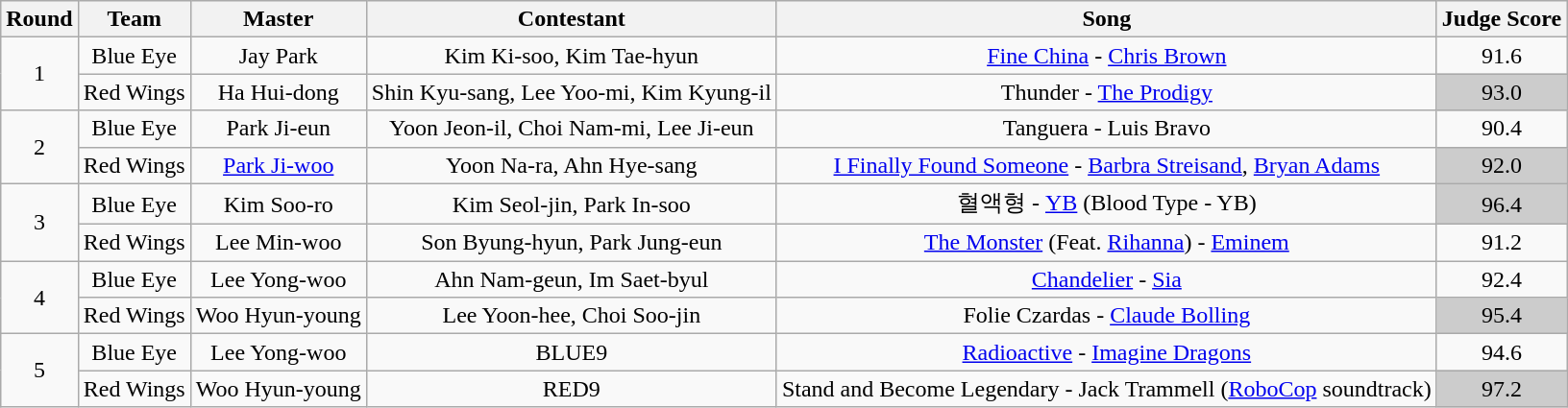<table class="wikitable plainrowheaders" style="text-align:center;">
<tr style="background:#f2f2f2;">
<th scope="col">Round</th>
<th scope="col">Team</th>
<th scope="col">Master</th>
<th scope="col">Contestant</th>
<th scope="col">Song</th>
<th scope="col">Judge Score</th>
</tr>
<tr>
<td rowspan="2">1</td>
<td>Blue Eye</td>
<td>Jay Park</td>
<td>Kim Ki-soo, Kim Tae-hyun</td>
<td><a href='#'>Fine China</a> - <a href='#'>Chris Brown</a></td>
<td>91.6</td>
</tr>
<tr>
<td>Red Wings</td>
<td>Ha Hui-dong</td>
<td>Shin Kyu-sang, Lee Yoo-mi, Kim Kyung-il</td>
<td>Thunder - <a href='#'>The Prodigy</a></td>
<td style="background:#ccc;">93.0</td>
</tr>
<tr>
<td rowspan="2">2</td>
<td>Blue Eye</td>
<td>Park Ji-eun</td>
<td>Yoon Jeon-il, Choi Nam-mi, Lee Ji-eun</td>
<td>Tanguera - Luis Bravo</td>
<td>90.4</td>
</tr>
<tr>
<td>Red Wings</td>
<td><a href='#'>Park Ji-woo</a></td>
<td>Yoon Na-ra, Ahn Hye-sang</td>
<td><a href='#'>I Finally Found Someone</a> - <a href='#'>Barbra Streisand</a>, <a href='#'>Bryan Adams</a></td>
<td style="background:#ccc;">92.0</td>
</tr>
<tr>
<td rowspan="2">3</td>
<td>Blue Eye</td>
<td>Kim Soo-ro</td>
<td>Kim Seol-jin, Park In-soo</td>
<td>혈액형 - <a href='#'>YB</a> (Blood Type - YB)</td>
<td style="background:#ccc;">96.4</td>
</tr>
<tr>
<td>Red Wings</td>
<td>Lee Min-woo</td>
<td>Son Byung-hyun, Park Jung-eun</td>
<td><a href='#'>The Monster</a> (Feat. <a href='#'>Rihanna</a>) - <a href='#'>Eminem</a></td>
<td>91.2</td>
</tr>
<tr>
<td rowspan="2">4</td>
<td>Blue Eye</td>
<td>Lee Yong-woo</td>
<td>Ahn Nam-geun, Im Saet-byul</td>
<td><a href='#'>Chandelier</a> - <a href='#'>Sia</a></td>
<td>92.4</td>
</tr>
<tr>
<td>Red Wings</td>
<td>Woo Hyun-young</td>
<td>Lee Yoon-hee, Choi Soo-jin</td>
<td>Folie Czardas - <a href='#'>Claude Bolling</a></td>
<td style="background:#ccc;">95.4</td>
</tr>
<tr>
<td rowspan="2">5</td>
<td>Blue Eye</td>
<td>Lee Yong-woo</td>
<td>BLUE9</td>
<td><a href='#'>Radioactive</a> - <a href='#'>Imagine Dragons</a></td>
<td>94.6</td>
</tr>
<tr>
<td>Red Wings</td>
<td>Woo Hyun-young</td>
<td>RED9</td>
<td>Stand and Become Legendary - Jack Trammell (<a href='#'>RoboCop</a> soundtrack)</td>
<td style="background:#ccc;">97.2</td>
</tr>
</table>
